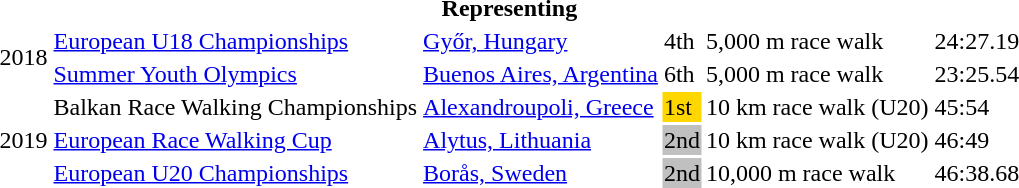<table>
<tr>
<th colspan="6">Representing </th>
</tr>
<tr>
<td rowspan=2>2018</td>
<td><a href='#'>European U18 Championships</a></td>
<td><a href='#'>Győr, Hungary</a></td>
<td>4th</td>
<td>5,000 m race walk</td>
<td>24:27.19</td>
<td></td>
</tr>
<tr>
<td><a href='#'>Summer Youth Olympics</a></td>
<td><a href='#'>Buenos Aires, Argentina</a></td>
<td>6th</td>
<td>5,000 m race walk</td>
<td>23:25.54</td>
<td></td>
</tr>
<tr>
<td rowspan=3>2019</td>
<td>Balkan Race Walking Championships</td>
<td><a href='#'>Alexandroupoli, Greece</a></td>
<td bgcolor=gold>1st</td>
<td>10 km race walk (U20)</td>
<td>45:54</td>
<td></td>
</tr>
<tr>
<td><a href='#'>European Race Walking Cup</a></td>
<td><a href='#'>Alytus, Lithuania</a></td>
<td bgcolor=silver>2nd</td>
<td>10 km race walk (U20)</td>
<td>46:49</td>
<td></td>
</tr>
<tr>
<td><a href='#'>European U20 Championships</a></td>
<td><a href='#'>Borås, Sweden</a></td>
<td bgcolor=silver>2nd</td>
<td>10,000 m race walk</td>
<td>46:38.68</td>
<td></td>
</tr>
</table>
